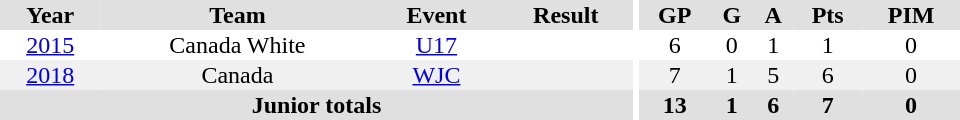<table border="0" cellpadding="1" cellspacing="0" ID="Table3" style="text-align:center; width:40em">
<tr ALIGN="center" bgcolor="#e0e0e0">
<th>Year</th>
<th>Team</th>
<th>Event</th>
<th>Result</th>
<th rowspan="99" bgcolor="#ffffff"></th>
<th>GP</th>
<th>G</th>
<th>A</th>
<th>Pts</th>
<th>PIM</th>
</tr>
<tr>
<td><a href='#'>2015</a></td>
<td>Canada White</td>
<td><a href='#'>U17</a></td>
<td></td>
<td>6</td>
<td>0</td>
<td>1</td>
<td>1</td>
<td>0</td>
</tr>
<tr bgcolor="#f0f0f0">
<td><a href='#'>2018</a></td>
<td>Canada</td>
<td><a href='#'>WJC</a></td>
<td></td>
<td>7</td>
<td>1</td>
<td>5</td>
<td>6</td>
<td>0</td>
</tr>
<tr bgcolor="#e0e0e0">
<th colspan="4">Junior totals</th>
<th>13</th>
<th>1</th>
<th>6</th>
<th>7</th>
<th>0</th>
</tr>
</table>
